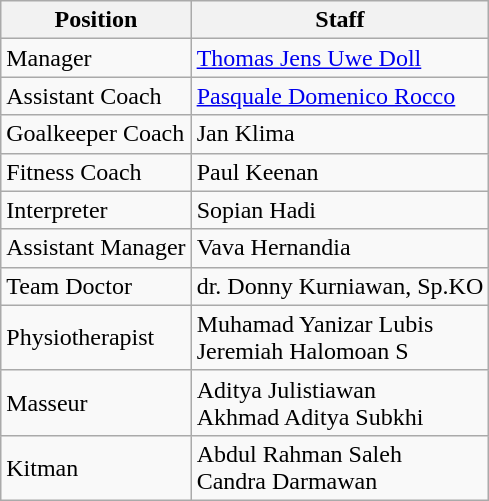<table class="wikitable">
<tr>
<th>Position</th>
<th>Staff</th>
</tr>
<tr>
<td>Manager</td>
<td> <a href='#'>Thomas Jens Uwe Doll</a></td>
</tr>
<tr>
<td>Assistant Coach</td>
<td> <a href='#'>Pasquale Domenico Rocco</a></td>
</tr>
<tr>
<td>Goalkeeper Coach</td>
<td> Jan Klima</td>
</tr>
<tr>
<td>Fitness Coach</td>
<td> Paul Keenan</td>
</tr>
<tr>
<td>Interpreter</td>
<td> Sopian Hadi</td>
</tr>
<tr>
<td>Assistant Manager</td>
<td> Vava Hernandia</td>
</tr>
<tr>
<td>Team Doctor</td>
<td> dr. Donny Kurniawan, Sp.KO</td>
</tr>
<tr>
<td>Physiotherapist</td>
<td> Muhamad Yanizar Lubis <br>  Jeremiah Halomoan S</td>
</tr>
<tr>
<td>Masseur</td>
<td> Aditya Julistiawan <br>  Akhmad Aditya Subkhi</td>
</tr>
<tr>
<td>Kitman</td>
<td> Abdul Rahman Saleh <br>  Candra Darmawan</td>
</tr>
</table>
